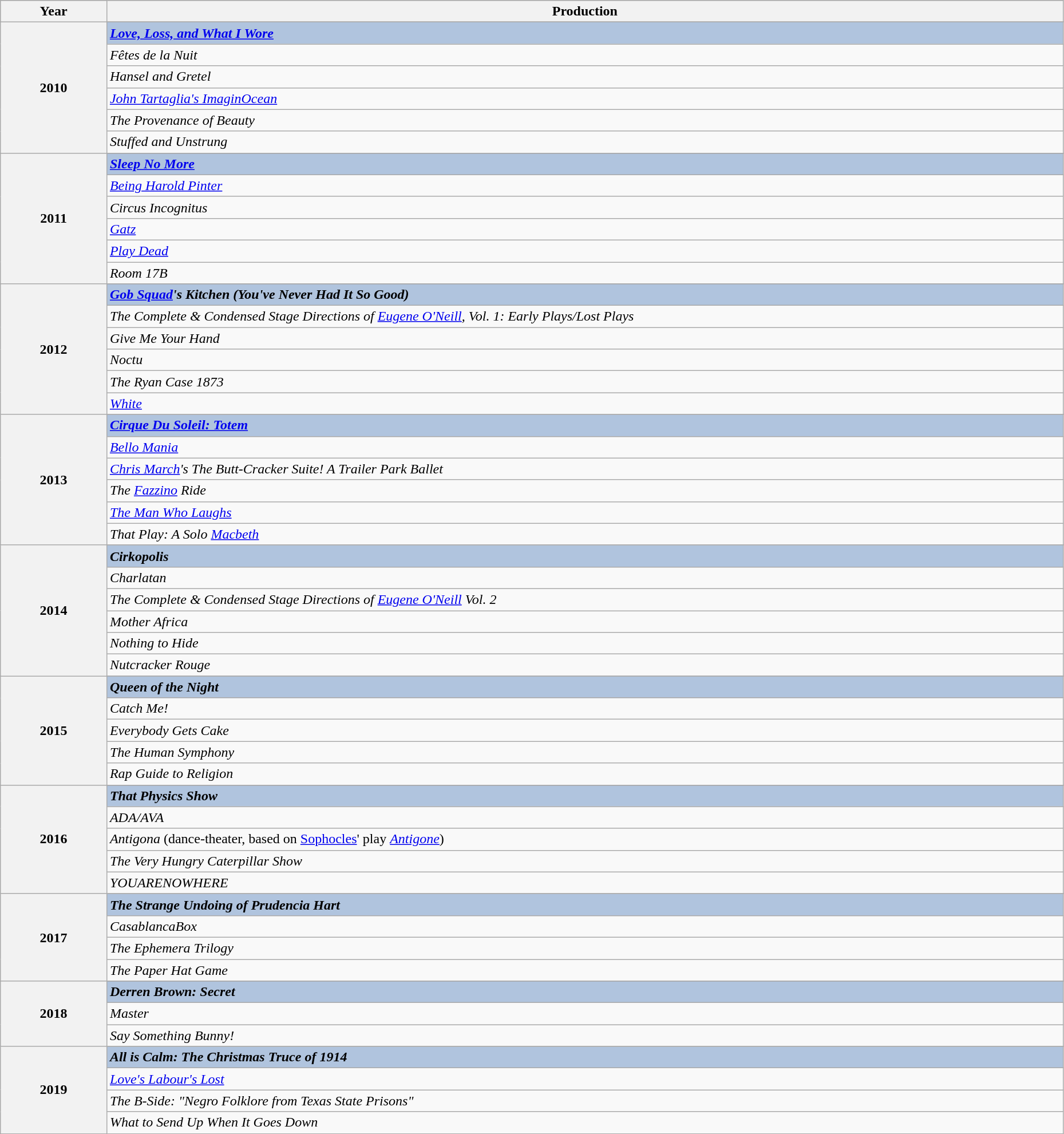<table class="wikitable" style="width:98%;">
<tr style="background:#bebebe;">
<th style="width:10%;">Year</th>
<th style="width:90%;">Production</th>
</tr>
<tr>
<th rowspan="7">2010</th>
</tr>
<tr style="background:#B0C4DE">
<td><strong><em><a href='#'>Love, Loss, and What I Wore</a></em></strong></td>
</tr>
<tr>
<td><em>Fêtes de la Nuit</em></td>
</tr>
<tr>
<td><em>Hansel and Gretel</em></td>
</tr>
<tr>
<td><em><a href='#'>John Tartaglia's ImaginOcean</a></em></td>
</tr>
<tr>
<td><em>The Provenance of Beauty</em></td>
</tr>
<tr>
<td><em>Stuffed and Unstrung</em></td>
</tr>
<tr>
<th rowspan="7">2011</th>
</tr>
<tr style="background:#B0C4DE">
<td><strong><em><a href='#'>Sleep No More</a></em></strong></td>
</tr>
<tr>
<td><em><a href='#'>Being Harold Pinter</a></em></td>
</tr>
<tr>
<td><em>Circus Incognitus</em></td>
</tr>
<tr>
<td><em><a href='#'>Gatz</a></em></td>
</tr>
<tr>
<td><em><a href='#'>Play Dead</a></em></td>
</tr>
<tr>
<td><em>Room 17B</em></td>
</tr>
<tr>
<th rowspan="7">2012</th>
</tr>
<tr style="background:#B0C4DE">
<td><strong><em><a href='#'>Gob Squad</a>'s Kitchen (You've Never Had It So Good)</em></strong></td>
</tr>
<tr>
<td><em>The Complete & Condensed Stage Directions of <a href='#'>Eugene O'Neill</a>, Vol. 1: Early Plays/Lost Plays</em></td>
</tr>
<tr>
<td><em>Give Me Your Hand</em></td>
</tr>
<tr>
<td><em>Noctu</em></td>
</tr>
<tr>
<td><em>The Ryan Case 1873</em></td>
</tr>
<tr>
<td><em><a href='#'>White</a></em></td>
</tr>
<tr>
<th rowspan="7">2013</th>
</tr>
<tr style="background:#B0C4DE">
<td><strong><em><a href='#'>Cirque Du Soleil: Totem</a></em></strong></td>
</tr>
<tr>
<td><em><a href='#'>Bello Mania</a></em></td>
</tr>
<tr>
<td><em><a href='#'>Chris March</a>'s The Butt-Cracker Suite! A Trailer Park Ballet</em></td>
</tr>
<tr>
<td><em>The <a href='#'>Fazzino</a> Ride</em></td>
</tr>
<tr>
<td><em><a href='#'>The Man Who Laughs</a></em></td>
</tr>
<tr>
<td><em>That Play: A Solo <a href='#'>Macbeth</a></em></td>
</tr>
<tr>
<th rowspan="7">2014</th>
</tr>
<tr style="background:#B0C4DE">
<td><strong><em>Cirkopolis</em></strong></td>
</tr>
<tr>
<td><em>Charlatan</em></td>
</tr>
<tr>
<td><em>The Complete & Condensed Stage Directions of <a href='#'>Eugene O'Neill</a> Vol. 2</em></td>
</tr>
<tr>
<td><em>Mother Africa</em></td>
</tr>
<tr>
<td><em>Nothing to Hide</em></td>
</tr>
<tr>
<td><em>Nutcracker Rouge</em></td>
</tr>
<tr>
<th rowspan="6">2015</th>
</tr>
<tr style="background:#B0C4DE">
<td><strong><em>Queen of the Night</em></strong></td>
</tr>
<tr>
<td><em>Catch Me!</em></td>
</tr>
<tr>
<td><em>Everybody Gets Cake</em></td>
</tr>
<tr>
<td><em>The Human Symphony</em></td>
</tr>
<tr>
<td><em>Rap Guide to Religion</em></td>
</tr>
<tr>
<th rowspan="6">2016</th>
</tr>
<tr style="background:#B0C4DE">
<td><strong><em>That Physics Show</em></strong></td>
</tr>
<tr>
<td><em>ADA/AVA</em></td>
</tr>
<tr>
<td><em>Antigona</em> (dance-theater, based on <a href='#'>Sophocles</a>' play <em><a href='#'>Antigone</a></em>)</td>
</tr>
<tr>
<td><em>The Very Hungry Caterpillar Show</em></td>
</tr>
<tr>
<td><em>YOUARENOWHERE</em></td>
</tr>
<tr>
<th rowspan="5">2017</th>
</tr>
<tr style="background:#B0C4DE">
<td><strong><em>The Strange Undoing of Prudencia Hart</em></strong></td>
</tr>
<tr>
<td><em>CasablancaBox</em></td>
</tr>
<tr>
<td><em>The Ephemera Trilogy</em></td>
</tr>
<tr>
<td><em>The Paper Hat Game</em></td>
</tr>
<tr>
<th rowspan="4">2018</th>
</tr>
<tr style="background:#B0C4DE">
<td><strong><em>Derren Brown: Secret</em></strong></td>
</tr>
<tr>
<td><em>Master</em></td>
</tr>
<tr>
<td><em>Say Something Bunny!</em></td>
</tr>
<tr>
<th rowspan="5">2019</th>
</tr>
<tr style="background:#B0C4DE">
<td><strong><em>All is Calm: The Christmas Truce of 1914</em></strong></td>
</tr>
<tr>
<td><em><a href='#'>Love's Labour's Lost</a></em></td>
</tr>
<tr>
<td><em>The B-Side: "Negro Folklore from Texas State Prisons"</em></td>
</tr>
<tr>
<td><em>What to Send Up When It Goes Down</em></td>
</tr>
</table>
